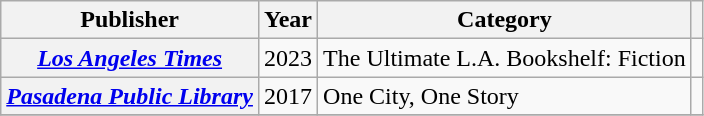<table class="wikitable sortable plainrowheaders">
<tr>
<th scope="col">Publisher</th>
<th scope="col">Year</th>
<th scope="col">Category</th>
<th scope="col" class="unsortable"></th>
</tr>
<tr>
<th scope="row"><em><a href='#'>Los Angeles Times</a></em></th>
<td style="text-align:center;">2023</td>
<td>The Ultimate L.A. Bookshelf: Fiction</td>
<td style="text-align:center;"></td>
</tr>
<tr>
<th scope="row"><em><a href='#'>Pasadena Public Library</a></em></th>
<td style="text-align:center;">2017</td>
<td>One City, One Story</td>
<td style="text-align:center;"></td>
</tr>
<tr>
</tr>
</table>
